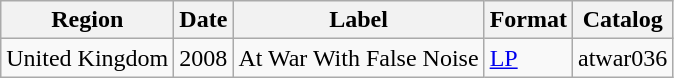<table class="wikitable">
<tr>
<th>Region</th>
<th>Date</th>
<th>Label</th>
<th>Format</th>
<th>Catalog</th>
</tr>
<tr>
<td>United Kingdom</td>
<td>2008</td>
<td>At War With False Noise</td>
<td><a href='#'>LP</a></td>
<td>atwar036</td>
</tr>
</table>
